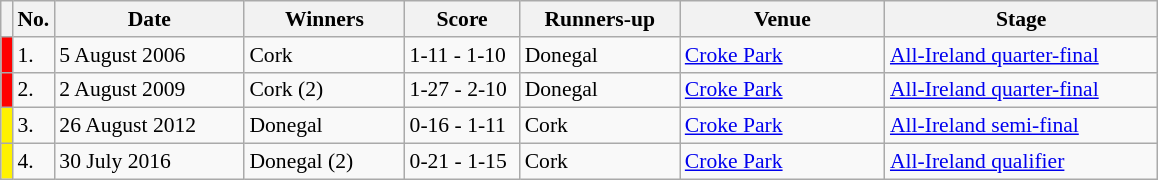<table class="wikitable" style="font-size:90%">
<tr>
<th width=1></th>
<th width=5>No.</th>
<th width=120>Date</th>
<th width=100>Winners</th>
<th width=70>Score</th>
<th width=100>Runners-up</th>
<th width=130>Venue</th>
<th width=175>Stage</th>
</tr>
<tr>
<td style="background-color:red"></td>
<td>1.</td>
<td>5 August 2006</td>
<td>Cork</td>
<td>1-11 - 1-10</td>
<td>Donegal</td>
<td><a href='#'>Croke Park</a></td>
<td><a href='#'>All-Ireland quarter-final</a></td>
</tr>
<tr>
<td style="background-color:red"></td>
<td>2.</td>
<td>2 August 2009</td>
<td>Cork (2)</td>
<td>1-27 - 2-10</td>
<td>Donegal</td>
<td><a href='#'>Croke Park</a></td>
<td><a href='#'>All-Ireland quarter-final</a></td>
</tr>
<tr>
<td style="background-color:#fff200"></td>
<td>3.</td>
<td>26 August 2012</td>
<td>Donegal</td>
<td>0-16 - 1-11</td>
<td>Cork</td>
<td><a href='#'>Croke Park</a></td>
<td><a href='#'>All-Ireland semi-final</a></td>
</tr>
<tr>
<td style="background-color:#fff200"></td>
<td>4.</td>
<td>30 July 2016</td>
<td>Donegal (2)</td>
<td>0-21 - 1-15</td>
<td>Cork</td>
<td><a href='#'>Croke Park</a></td>
<td><a href='#'>All-Ireland qualifier</a></td>
</tr>
</table>
